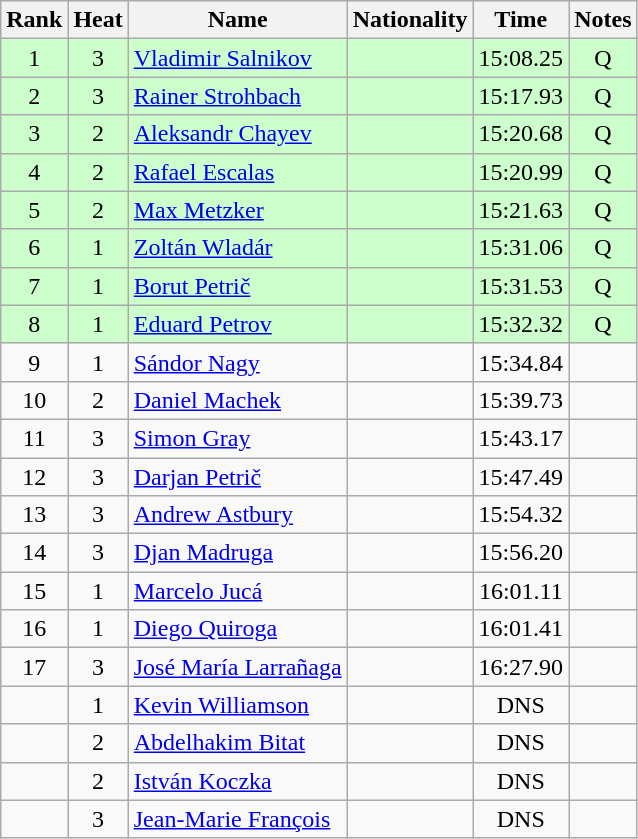<table class="wikitable sortable" style="text-align:center">
<tr>
<th>Rank</th>
<th>Heat</th>
<th>Name</th>
<th>Nationality</th>
<th>Time</th>
<th>Notes</th>
</tr>
<tr bgcolor=ccffcc>
<td>1</td>
<td>3</td>
<td align=left><a href='#'>Vladimir Salnikov</a></td>
<td align=left></td>
<td>15:08.25</td>
<td>Q</td>
</tr>
<tr bgcolor=ccffcc>
<td>2</td>
<td>3</td>
<td align=left><a href='#'>Rainer Strohbach</a></td>
<td align=left></td>
<td>15:17.93</td>
<td>Q</td>
</tr>
<tr bgcolor=ccffcc>
<td>3</td>
<td>2</td>
<td align=left><a href='#'>Aleksandr Chayev</a></td>
<td align=left></td>
<td>15:20.68</td>
<td>Q</td>
</tr>
<tr bgcolor="ccffcc">
<td>4</td>
<td>2</td>
<td align=left><a href='#'>Rafael Escalas</a></td>
<td align=left></td>
<td>15:20.99</td>
<td>Q</td>
</tr>
<tr bgcolor=ccffcc>
<td>5</td>
<td>2</td>
<td align=left><a href='#'>Max Metzker</a></td>
<td align=left></td>
<td>15:21.63</td>
<td>Q</td>
</tr>
<tr bgcolor=ccffcc>
<td>6</td>
<td>1</td>
<td align=left><a href='#'>Zoltán Wladár</a></td>
<td align=left></td>
<td>15:31.06</td>
<td>Q</td>
</tr>
<tr bgcolor=ccffcc>
<td>7</td>
<td>1</td>
<td align=left><a href='#'>Borut Petrič</a></td>
<td align=left></td>
<td>15:31.53</td>
<td>Q</td>
</tr>
<tr bgcolor=ccffcc>
<td>8</td>
<td>1</td>
<td align=left><a href='#'>Eduard Petrov</a></td>
<td align=left></td>
<td>15:32.32</td>
<td>Q</td>
</tr>
<tr>
<td>9</td>
<td>1</td>
<td align=left><a href='#'>Sándor Nagy</a></td>
<td align=left></td>
<td>15:34.84</td>
<td></td>
</tr>
<tr>
<td>10</td>
<td>2</td>
<td align=left><a href='#'>Daniel Machek</a></td>
<td align=left></td>
<td>15:39.73</td>
<td></td>
</tr>
<tr>
<td>11</td>
<td>3</td>
<td align=left><a href='#'>Simon Gray</a></td>
<td align=left></td>
<td>15:43.17</td>
<td></td>
</tr>
<tr>
<td>12</td>
<td>3</td>
<td align=left><a href='#'>Darjan Petrič</a></td>
<td align=left></td>
<td>15:47.49</td>
<td></td>
</tr>
<tr>
<td>13</td>
<td>3</td>
<td align=left><a href='#'>Andrew Astbury</a></td>
<td align=left></td>
<td>15:54.32</td>
<td></td>
</tr>
<tr>
<td>14</td>
<td>3</td>
<td align=left><a href='#'>Djan Madruga</a></td>
<td align=left></td>
<td>15:56.20</td>
<td></td>
</tr>
<tr>
<td>15</td>
<td>1</td>
<td align=left><a href='#'>Marcelo Jucá</a></td>
<td align=left></td>
<td>16:01.11</td>
<td></td>
</tr>
<tr>
<td>16</td>
<td>1</td>
<td align=left><a href='#'>Diego Quiroga</a></td>
<td align=left></td>
<td>16:01.41</td>
<td></td>
</tr>
<tr>
<td>17</td>
<td>3</td>
<td align=left><a href='#'>José María Larrañaga</a></td>
<td align=left></td>
<td>16:27.90</td>
<td></td>
</tr>
<tr>
<td></td>
<td>1</td>
<td align=left><a href='#'>Kevin Williamson</a></td>
<td align=left></td>
<td>DNS</td>
<td></td>
</tr>
<tr>
<td></td>
<td>2</td>
<td align=left><a href='#'>Abdelhakim Bitat</a></td>
<td align=left></td>
<td>DNS</td>
<td></td>
</tr>
<tr>
<td></td>
<td>2</td>
<td align=left><a href='#'>István Koczka</a></td>
<td align=left></td>
<td>DNS</td>
<td></td>
</tr>
<tr>
<td></td>
<td>3</td>
<td align=left><a href='#'>Jean-Marie François</a></td>
<td align=left></td>
<td>DNS</td>
<td></td>
</tr>
</table>
